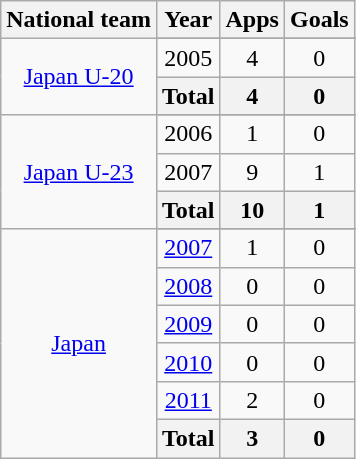<table class="wikitable" style="text-align: center">
<tr>
<th>National team</th>
<th>Year</th>
<th>Apps</th>
<th>Goals</th>
</tr>
<tr>
<td rowspan="3"><a href='#'>Japan U-20</a></td>
</tr>
<tr>
<td>2005</td>
<td>4</td>
<td>0</td>
</tr>
<tr>
<th>Total</th>
<th>4</th>
<th>0</th>
</tr>
<tr>
<td rowspan="4"><a href='#'>Japan U-23</a></td>
</tr>
<tr>
<td>2006</td>
<td>1</td>
<td>0</td>
</tr>
<tr>
<td>2007</td>
<td>9</td>
<td>1</td>
</tr>
<tr>
<th>Total</th>
<th>10</th>
<th>1</th>
</tr>
<tr>
<td rowspan="7"><a href='#'>Japan</a></td>
</tr>
<tr>
<td><a href='#'>2007</a></td>
<td>1</td>
<td>0</td>
</tr>
<tr>
<td><a href='#'>2008</a></td>
<td>0</td>
<td>0</td>
</tr>
<tr>
<td><a href='#'>2009</a></td>
<td>0</td>
<td>0</td>
</tr>
<tr>
<td><a href='#'>2010</a></td>
<td>0</td>
<td>0</td>
</tr>
<tr>
<td><a href='#'>2011</a></td>
<td>2</td>
<td>0</td>
</tr>
<tr>
<th>Total</th>
<th>3</th>
<th>0</th>
</tr>
</table>
